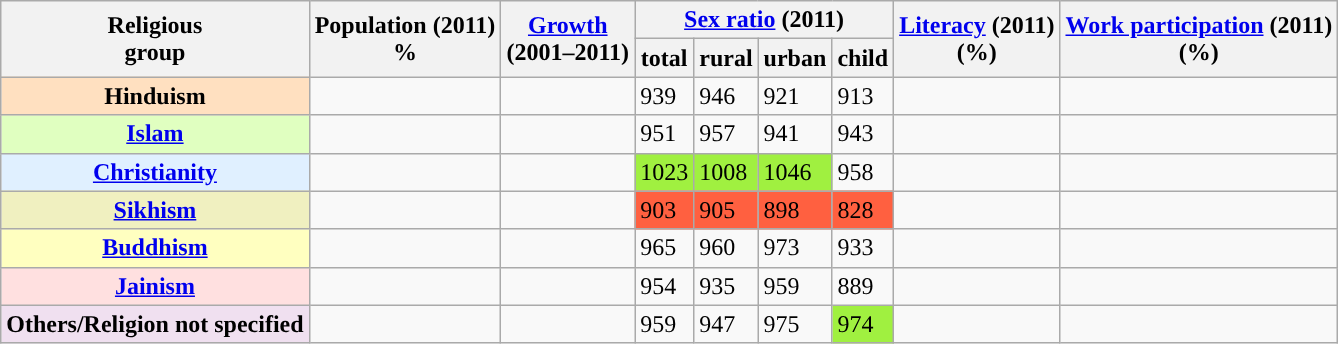<table class="sortable wikitable">
<tr>
<th rowspan="2">Religious<br>group</th>
<th rowspan="2">Population (2011)<br>%</th>
<th rowspan="2"><a href='#'>Growth</a><br>(2001–2011)</th>
<th colspan="4"><a href='#'>Sex ratio</a> (2011)</th>
<th rowspan="2"><a href='#'>Literacy</a> (2011)<br>(%)</th>
<th rowspan="2"><a href='#'>Work participation</a> (2011)<br>(%)</th>
</tr>
<tr>
<th>total</th>
<th>rural</th>
<th>urban</th>
<th>child</th>
</tr>
<tr>
<th style="background:#FFE0C0;">Hinduism</th>
<td></td>
<td> </td>
<td>939</td>
<td>946</td>
<td>921</td>
<td>913</td>
<td></td>
<td></td>
</tr>
<tr>
<th style="background:#E0FFC0;"><a href='#'>Islam</a></th>
<td></td>
<td></td>
<td>951</td>
<td>957</td>
<td>941</td>
<td>943</td>
<td></td>
<td></td>
</tr>
<tr>
<th style="background:#E0F0FF;"><a href='#'>Christianity</a></th>
<td></td>
<td></td>
<td style="background:#A0F040;">1023</td>
<td ! style="background:#A0F040;">1008</td>
<td ! style="background:#A0F040;">1046</td>
<td>958</td>
<td></td>
<td></td>
</tr>
<tr>
<th style="background:#F0F0C0;"><a href='#'>Sikhism</a></th>
<td></td>
<td></td>
<td style="background:#FF6040;">903</td>
<td ! style="background:#FF6040;">905</td>
<td ! style="background:#FF6040;">898</td>
<td ! style="background:#FF6040;">828</td>
<td></td>
<td></td>
</tr>
<tr>
<th style="background:#FFFFC0;"><a href='#'>Buddhism</a></th>
<td></td>
<td></td>
<td>965</td>
<td>960</td>
<td>973</td>
<td>933</td>
<td></td>
<td></td>
</tr>
<tr>
<th style="background:#FFE0E0;"><a href='#'>Jainism</a></th>
<td></td>
<td></td>
<td>954</td>
<td>935</td>
<td>959</td>
<td>889</td>
<td></td>
<td></td>
</tr>
<tr>
<th style="background:#F0E0F0;">Others/Religion not specified</th>
<td></td>
<td></td>
<td>959</td>
<td>947</td>
<td>975</td>
<td ! style="background:#A0F040;">974</td>
<td></td>
<td></td>
</tr>
</table>
